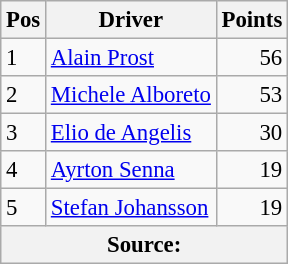<table class="wikitable" style="font-size: 95%;">
<tr>
<th>Pos</th>
<th>Driver</th>
<th>Points</th>
</tr>
<tr>
<td>1</td>
<td> <a href='#'>Alain Prost</a></td>
<td align="right">56</td>
</tr>
<tr>
<td>2</td>
<td> <a href='#'>Michele Alboreto</a></td>
<td align="right">53</td>
</tr>
<tr>
<td>3</td>
<td> <a href='#'>Elio de Angelis</a></td>
<td align="right">30</td>
</tr>
<tr>
<td>4</td>
<td> <a href='#'>Ayrton Senna</a></td>
<td align="right">19</td>
</tr>
<tr>
<td>5</td>
<td> <a href='#'>Stefan Johansson</a></td>
<td align="right">19</td>
</tr>
<tr>
<th colspan=4>Source: </th>
</tr>
</table>
